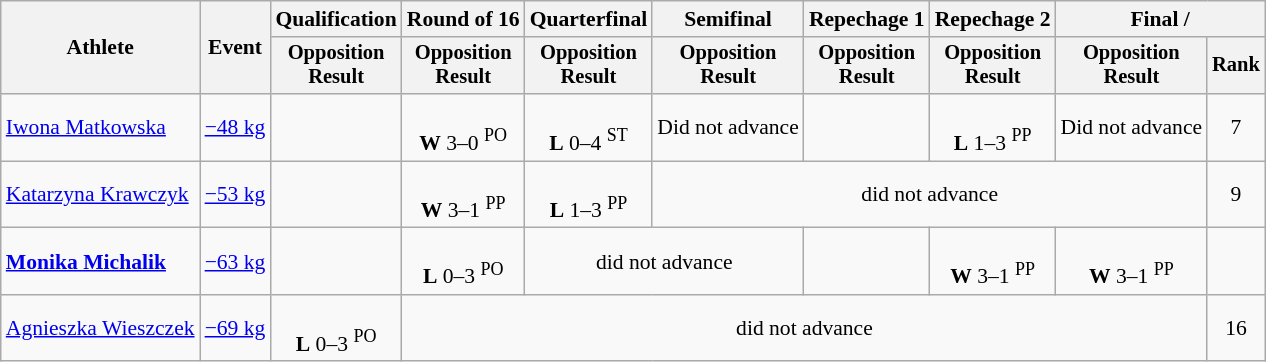<table class="wikitable" style="font-size:90%">
<tr>
<th rowspan="2">Athlete</th>
<th rowspan="2">Event</th>
<th>Qualification</th>
<th>Round of 16</th>
<th>Quarterfinal</th>
<th>Semifinal</th>
<th>Repechage 1</th>
<th>Repechage 2</th>
<th colspan=2>Final / </th>
</tr>
<tr style="font-size: 95%">
<th>Opposition<br>Result</th>
<th>Opposition<br>Result</th>
<th>Opposition<br>Result</th>
<th>Opposition<br>Result</th>
<th>Opposition<br>Result</th>
<th>Opposition<br>Result</th>
<th>Opposition<br>Result</th>
<th>Rank</th>
</tr>
<tr align=center>
<td align=left><a href='#'>Iwona Matkowska</a></td>
<td align=left><a href='#'>−48 kg</a></td>
<td></td>
<td><br><strong>W</strong> 3–0 <sup>PO</sup></td>
<td><br><strong>L</strong> 0–4 <sup>ST</sup></td>
<td>Did not advance</td>
<td></td>
<td><br><strong>L</strong> 1–3 <sup>PP</sup></td>
<td>Did not advance</td>
<td>7</td>
</tr>
<tr align=center>
<td align=left><a href='#'>Katarzyna Krawczyk</a></td>
<td align=left><a href='#'>−53 kg</a></td>
<td></td>
<td><br><strong>W</strong> 3–1 <sup>PP</sup></td>
<td><br><strong>L</strong> 1–3 <sup>PP</sup></td>
<td colspan=4>did not advance</td>
<td>9</td>
</tr>
<tr align=center>
<td align=left><strong><a href='#'>Monika Michalik</a></strong></td>
<td align=left><a href='#'>−63 kg</a></td>
<td></td>
<td><br><strong>L</strong> 0–3 <sup>PO</sup></td>
<td colspan=2>did not advance</td>
<td></td>
<td><br><strong>W</strong> 3–1 <sup>PP</sup></td>
<td><br><strong>W</strong> 3–1 <sup>PP</sup></td>
<td></td>
</tr>
<tr align=center>
<td align=left><a href='#'>Agnieszka Wieszczek</a></td>
<td align=left><a href='#'>−69 kg</a></td>
<td><br><strong>L</strong> 0–3 <sup>PO</sup></td>
<td colspan=6>did not advance</td>
<td>16</td>
</tr>
</table>
